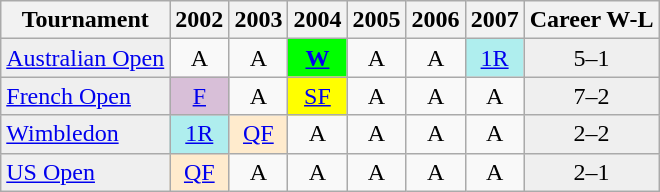<table class="wikitable">
<tr>
<th>Tournament</th>
<th>2002</th>
<th>2003</th>
<th>2004</th>
<th>2005</th>
<th>2006</th>
<th>2007</th>
<th>Career W-L</th>
</tr>
<tr>
<td style="background:#EFEFEF;"><a href='#'>Australian Open</a></td>
<td align="center">A</td>
<td align="center">A</td>
<td align="center" style="background:#00ff00;"><strong><a href='#'>W</a></strong></td>
<td align="center">A</td>
<td align="center">A</td>
<td align="center" style="background:#afeeee;"><a href='#'>1R</a></td>
<td align="center" style="background:#EFEFEF;">5–1</td>
</tr>
<tr>
<td style="background:#EFEFEF;"><a href='#'>French Open</a></td>
<td align="center" style="background:#D8BFD8;"><a href='#'>F</a></td>
<td align="center">A</td>
<td align="center" style="background:yellow;"><a href='#'>SF</a></td>
<td align="center">A</td>
<td align="center">A</td>
<td align="center">A</td>
<td align="center" style="background:#EFEFEF;">7–2</td>
</tr>
<tr>
<td style="background:#EFEFEF;"><a href='#'>Wimbledon</a></td>
<td align="center" style="background:#afeeee;"><a href='#'>1R</a></td>
<td align="center" style="background:#ffebcd;"><a href='#'>QF</a></td>
<td align="center">A</td>
<td align="center">A</td>
<td align="center">A</td>
<td align="center">A</td>
<td align="center" style="background:#EFEFEF;">2–2</td>
</tr>
<tr>
<td style="background:#EFEFEF;"><a href='#'>US Open</a></td>
<td align="center" style="background:#ffebcd;"><a href='#'>QF</a></td>
<td align="center">A</td>
<td align="center">A</td>
<td align="center">A</td>
<td align="center">A</td>
<td align="center">A</td>
<td align="center" style="background:#EFEFEF;">2–1</td>
</tr>
</table>
